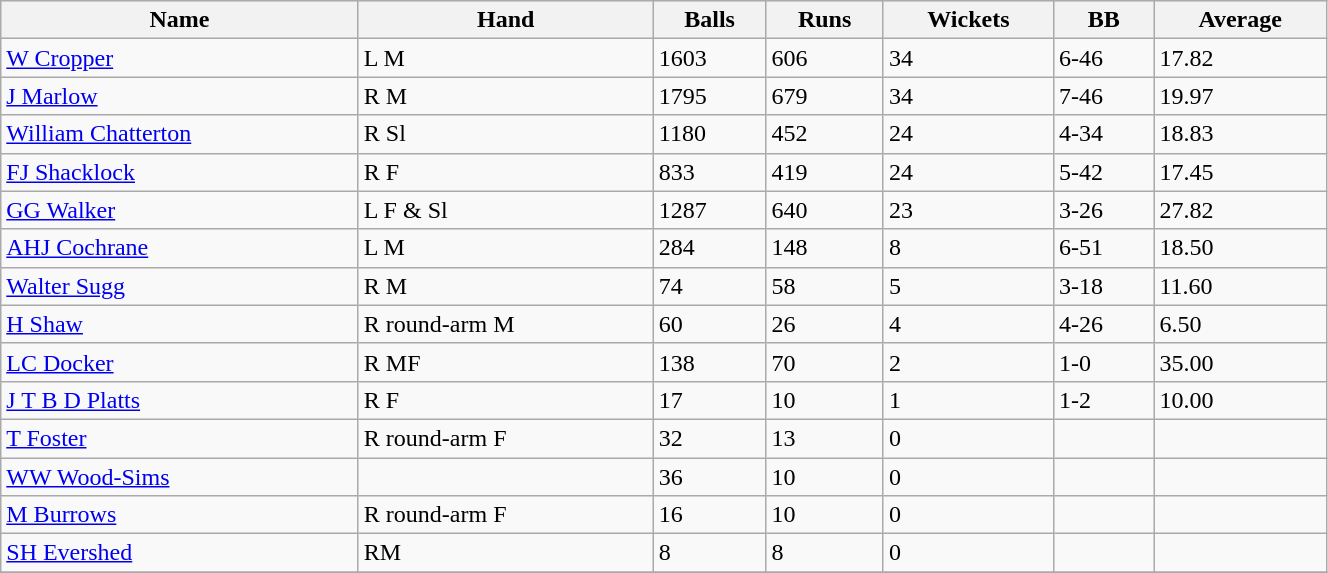<table class="wikitable sortable" width="70%">
<tr bgcolor="#efefef">
<th>Name</th>
<th>Hand</th>
<th>Balls</th>
<th>Runs</th>
<th>Wickets</th>
<th>BB</th>
<th>Average</th>
</tr>
<tr>
<td><a href='#'>W Cropper</a></td>
<td>L M</td>
<td>1603</td>
<td>606</td>
<td>34</td>
<td>6-46</td>
<td>17.82</td>
</tr>
<tr>
<td><a href='#'>J Marlow</a></td>
<td>R M</td>
<td>1795</td>
<td>679</td>
<td>34</td>
<td>7-46</td>
<td>19.97</td>
</tr>
<tr>
<td><a href='#'>William Chatterton</a></td>
<td>R Sl</td>
<td>1180</td>
<td>452</td>
<td>24</td>
<td>4-34</td>
<td>18.83</td>
</tr>
<tr>
<td><a href='#'>FJ Shacklock</a></td>
<td>R F</td>
<td>833</td>
<td>419</td>
<td>24</td>
<td>5-42</td>
<td>17.45</td>
</tr>
<tr>
<td><a href='#'>GG Walker</a></td>
<td>L F & Sl</td>
<td>1287</td>
<td>640</td>
<td>23</td>
<td>3-26</td>
<td>27.82</td>
</tr>
<tr>
<td><a href='#'>AHJ Cochrane</a></td>
<td>L M</td>
<td>284</td>
<td>148</td>
<td>8</td>
<td>6-51</td>
<td>18.50</td>
</tr>
<tr>
<td><a href='#'>Walter Sugg</a></td>
<td>R M</td>
<td>74</td>
<td>58</td>
<td>5</td>
<td>3-18</td>
<td>11.60</td>
</tr>
<tr>
<td><a href='#'>H Shaw</a></td>
<td>R round-arm M</td>
<td>60</td>
<td>26</td>
<td>4</td>
<td>4-26</td>
<td>6.50</td>
</tr>
<tr>
<td><a href='#'>LC Docker</a></td>
<td>R MF</td>
<td>138</td>
<td>70</td>
<td>2</td>
<td>1-0</td>
<td>35.00</td>
</tr>
<tr>
<td><a href='#'>J T B D Platts</a></td>
<td>R F</td>
<td>17</td>
<td>10</td>
<td>1</td>
<td>1-2</td>
<td>10.00</td>
</tr>
<tr>
<td><a href='#'>T Foster</a></td>
<td>R round-arm F</td>
<td>32</td>
<td>13</td>
<td>0</td>
<td></td>
<td></td>
</tr>
<tr>
<td><a href='#'>WW Wood-Sims</a></td>
<td></td>
<td>36</td>
<td>10</td>
<td>0</td>
<td></td>
<td></td>
</tr>
<tr>
<td><a href='#'>M Burrows</a></td>
<td>R round-arm F</td>
<td>16</td>
<td>10</td>
<td>0</td>
<td></td>
<td></td>
</tr>
<tr>
<td><a href='#'>SH Evershed</a></td>
<td>RM</td>
<td>8</td>
<td>8</td>
<td>0</td>
<td></td>
<td></td>
</tr>
<tr>
</tr>
</table>
